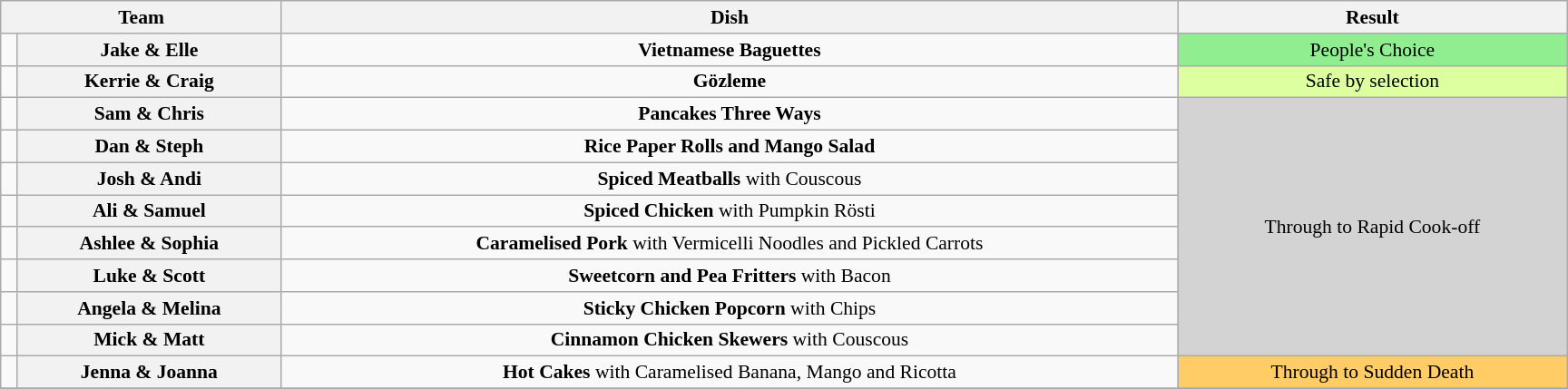<table class="wikitable plainrowheaders" style="margin:1em auto; text-align:center; font-size:90%; width:80em;">
<tr>
<th colspan="2">Team</th>
<th>Dish</th>
<th>Result</th>
</tr>
<tr>
<td></td>
<th>Jake & Elle</th>
<td><strong>Vietnamese Baguettes</strong></td>
<td style="background:lightgreen;">People's Choice</td>
</tr>
<tr>
<td></td>
<th>Kerrie & Craig</th>
<td><strong>Gözleme</strong></td>
<td style="background:#DDFF9F;">Safe by selection</td>
</tr>
<tr>
<td></td>
<th>Sam & Chris</th>
<td><strong>Pancakes Three Ways</strong></td>
<td rowspan="8" bgcolor=lightgray>Through to Rapid Cook-off</td>
</tr>
<tr>
<td></td>
<th>Dan & Steph</th>
<td><strong>Rice Paper Rolls and Mango Salad</strong></td>
</tr>
<tr>
<td></td>
<th>Josh & Andi</th>
<td><strong>Spiced Meatballs</strong> with Couscous</td>
</tr>
<tr>
<td></td>
<th>Ali & Samuel</th>
<td><strong>Spiced Chicken</strong> with Pumpkin Rösti</td>
</tr>
<tr>
<td></td>
<th>Ashlee & Sophia</th>
<td><strong>Caramelised Pork</strong> with Vermicelli Noodles and Pickled Carrots</td>
</tr>
<tr>
<td></td>
<th>Luke & Scott</th>
<td><strong>Sweetcorn and Pea Fritters</strong> with Bacon</td>
</tr>
<tr>
<td></td>
<th>Angela & Melina</th>
<td><strong>Sticky Chicken Popcorn</strong> with Chips</td>
</tr>
<tr>
<td></td>
<th>Mick & Matt</th>
<td><strong>Cinnamon Chicken Skewers</strong> with Couscous</td>
</tr>
<tr>
<td></td>
<th>Jenna & Joanna</th>
<td><strong>Hot Cakes</strong> with Caramelised Banana, Mango and Ricotta</td>
<td style="background:#FFCC66;">Through to Sudden Death</td>
</tr>
<tr>
</tr>
</table>
